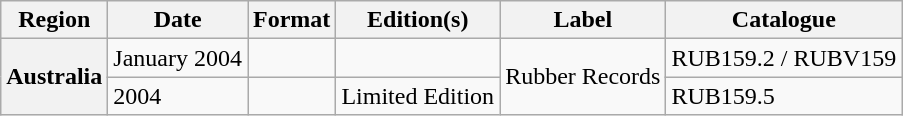<table class="wikitable plainrowheaders">
<tr>
<th scope="col">Region</th>
<th scope="col">Date</th>
<th scope="col">Format</th>
<th scope="col">Edition(s)</th>
<th scope="col">Label</th>
<th scope="col">Catalogue</th>
</tr>
<tr>
<th scope="row" rowspan="2">Australia</th>
<td>January 2004</td>
<td></td>
<td></td>
<td rowspan="2">Rubber Records</td>
<td>RUB159.2 / RUBV159</td>
</tr>
<tr>
<td>2004</td>
<td></td>
<td>Limited Edition</td>
<td>RUB159.5</td>
</tr>
</table>
